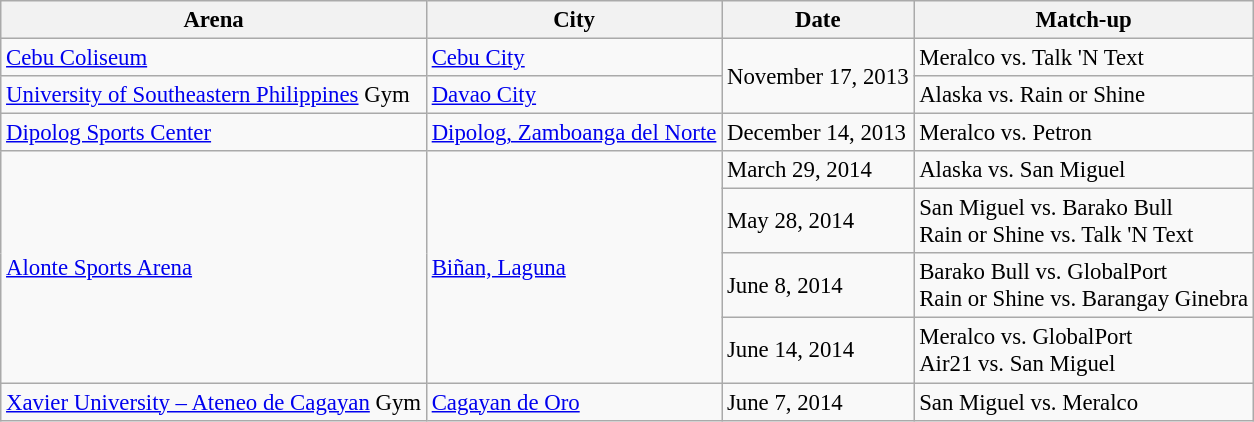<table class="wikitable sortable" style="font-size:95%">
<tr>
<th>Arena</th>
<th>City</th>
<th>Date</th>
<th>Match-up</th>
</tr>
<tr>
<td><a href='#'>Cebu Coliseum</a></td>
<td><a href='#'>Cebu City</a></td>
<td rowspan="2">November 17, 2013</td>
<td>Meralco vs. Talk 'N Text</td>
</tr>
<tr>
<td><a href='#'>University of Southeastern Philippines</a> Gym</td>
<td><a href='#'>Davao City</a></td>
<td>Alaska vs. Rain or Shine</td>
</tr>
<tr>
<td><a href='#'>Dipolog Sports Center</a></td>
<td><a href='#'>Dipolog, Zamboanga del Norte</a></td>
<td>December 14, 2013</td>
<td>Meralco vs. Petron</td>
</tr>
<tr>
<td rowspan=4><a href='#'>Alonte Sports Arena</a></td>
<td rowspan=4><a href='#'>Biñan, Laguna</a></td>
<td>March 29, 2014</td>
<td>Alaska vs. San Miguel</td>
</tr>
<tr>
<td>May 28, 2014</td>
<td>San Miguel vs. Barako Bull<br>Rain or Shine vs. Talk 'N Text</td>
</tr>
<tr>
<td>June 8, 2014</td>
<td>Barako Bull vs. GlobalPort<br>Rain or Shine vs. Barangay Ginebra</td>
</tr>
<tr>
<td>June 14, 2014</td>
<td>Meralco vs. GlobalPort<br>Air21 vs. San Miguel</td>
</tr>
<tr>
<td><a href='#'>Xavier University – Ateneo de Cagayan</a> Gym</td>
<td><a href='#'>Cagayan de Oro</a></td>
<td>June 7, 2014</td>
<td>San Miguel vs. Meralco</td>
</tr>
</table>
